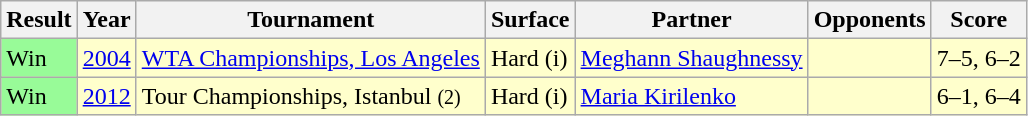<table class="sortable wikitable">
<tr>
<th>Result</th>
<th>Year</th>
<th>Tournament</th>
<th>Surface</th>
<th>Partner</th>
<th>Opponents</th>
<th class="unsortable">Score</th>
</tr>
<tr bgcolor=#ffffcc>
<td bgcolor=#98fb98>Win</td>
<td><a href='#'>2004</a></td>
<td><a href='#'>WTA Championships, Los Angeles</a></td>
<td>Hard (i)</td>
<td> <a href='#'>Meghann Shaughnessy</a></td>
<td></td>
<td>7–5, 6–2</td>
</tr>
<tr bgcolor=#ffffcc>
<td bgcolor=#98fb98>Win</td>
<td><a href='#'>2012</a></td>
<td>Tour Championships, Istanbul <small>(2)</small></td>
<td>Hard (i)</td>
<td> <a href='#'>Maria Kirilenko</a></td>
<td></td>
<td>6–1, 6–4</td>
</tr>
</table>
